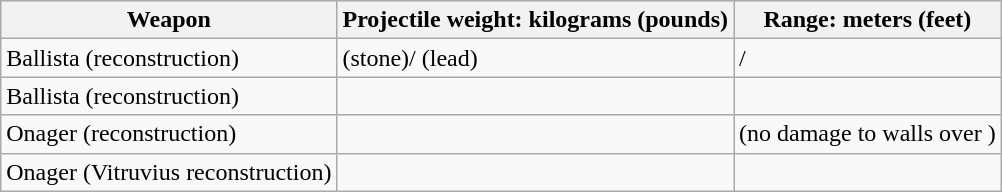<table class="wikitable">
<tr>
<th>Weapon</th>
<th>Projectile weight: kilograms (pounds)</th>
<th>Range: meters (feet)</th>
</tr>
<tr>
<td>Ballista (reconstruction)</td>
<td> (stone)/ (lead)</td>
<td>/</td>
</tr>
<tr>
<td>Ballista (reconstruction)</td>
<td></td>
<td></td>
</tr>
<tr>
<td>Onager (reconstruction)</td>
<td></td>
<td> (no damage to walls over )</td>
</tr>
<tr>
<td>Onager (Vitruvius reconstruction)</td>
<td></td>
<td></td>
</tr>
</table>
